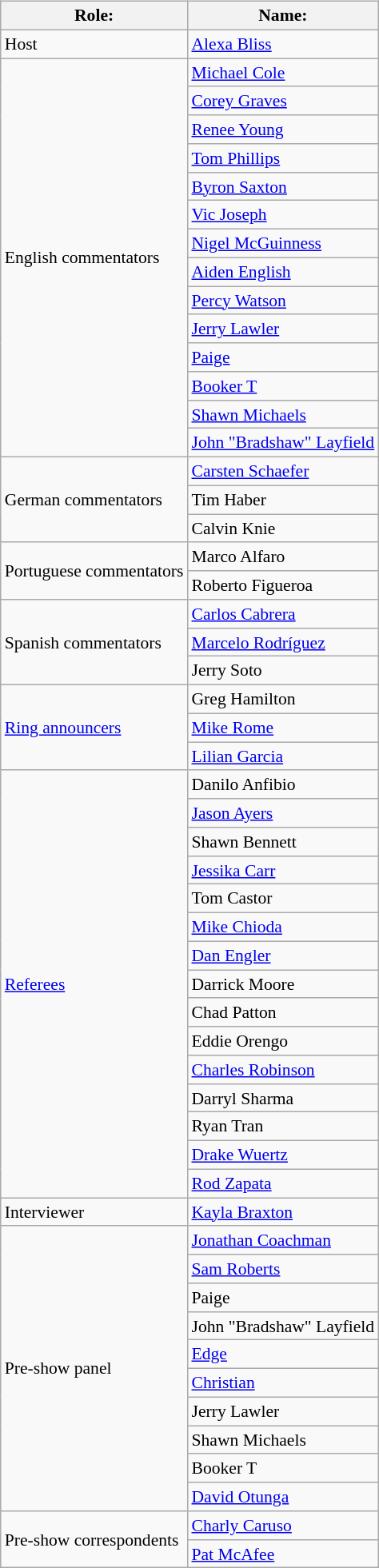<table class=wikitable style="font-size:90%; margin: 0.5em 0 0.5em 1em; float: right; clear: right;">
<tr>
<th>Role:</th>
<th>Name:</th>
</tr>
<tr>
<td rowspan=1>Host</td>
<td><a href='#'>Alexa Bliss</a></td>
</tr>
<tr>
<td rowspan=14>English commentators</td>
<td><a href='#'>Michael Cole</a> </td>
</tr>
<tr>
<td><a href='#'>Corey Graves</a> </td>
</tr>
<tr>
<td><a href='#'>Renee Young</a> </td>
</tr>
<tr>
<td><a href='#'>Tom Phillips</a> </td>
</tr>
<tr>
<td><a href='#'>Byron Saxton</a> </td>
</tr>
<tr>
<td><a href='#'>Vic Joseph</a> </td>
</tr>
<tr>
<td><a href='#'>Nigel McGuinness</a> </td>
</tr>
<tr>
<td><a href='#'>Aiden English</a> </td>
</tr>
<tr>
<td><a href='#'>Percy Watson</a> </td>
</tr>
<tr>
<td><a href='#'>Jerry Lawler</a> </td>
</tr>
<tr>
<td><a href='#'>Paige</a> </td>
</tr>
<tr>
<td><a href='#'>Booker T</a> </td>
</tr>
<tr>
<td><a href='#'>Shawn Michaels</a> </td>
</tr>
<tr>
<td><a href='#'>John "Bradshaw" Layfield</a> </td>
</tr>
<tr>
<td rowspan=3>German commentators</td>
<td><a href='#'>Carsten Schaefer</a></td>
</tr>
<tr>
<td>Tim Haber</td>
</tr>
<tr>
<td>Calvin Knie</td>
</tr>
<tr>
<td rowspan="2">Portuguese commentators</td>
<td>Marco Alfaro</td>
</tr>
<tr>
<td>Roberto Figueroa</td>
</tr>
<tr>
<td rowspan="3">Spanish commentators</td>
<td><a href='#'>Carlos Cabrera</a></td>
</tr>
<tr>
<td><a href='#'>Marcelo Rodríguez</a></td>
</tr>
<tr>
<td>Jerry Soto</td>
</tr>
<tr>
<td rowspan=3><a href='#'>Ring announcers</a></td>
<td>Greg Hamilton </td>
</tr>
<tr>
<td><a href='#'>Mike Rome</a> </td>
</tr>
<tr>
<td><a href='#'>Lilian Garcia</a> </td>
</tr>
<tr>
<td rowspan=15><a href='#'>Referees</a></td>
<td>Danilo Anfibio</td>
</tr>
<tr>
<td><a href='#'>Jason Ayers</a></td>
</tr>
<tr>
<td>Shawn Bennett</td>
</tr>
<tr>
<td><a href='#'>Jessika Carr</a></td>
</tr>
<tr>
<td>Tom Castor</td>
</tr>
<tr>
<td><a href='#'>Mike Chioda</a></td>
</tr>
<tr>
<td><a href='#'>Dan Engler</a></td>
</tr>
<tr>
<td>Darrick Moore</td>
</tr>
<tr>
<td>Chad Patton</td>
</tr>
<tr>
<td>Eddie Orengo</td>
</tr>
<tr>
<td><a href='#'>Charles Robinson</a></td>
</tr>
<tr>
<td>Darryl Sharma</td>
</tr>
<tr>
<td>Ryan Tran</td>
</tr>
<tr>
<td><a href='#'>Drake Wuertz</a></td>
</tr>
<tr>
<td><a href='#'>Rod Zapata</a></td>
</tr>
<tr>
<td rowspan=1>Interviewer</td>
<td><a href='#'>Kayla Braxton</a></td>
</tr>
<tr>
<td rowspan=10>Pre-show panel</td>
<td><a href='#'>Jonathan Coachman</a></td>
</tr>
<tr>
<td><a href='#'>Sam Roberts</a></td>
</tr>
<tr>
<td>Paige</td>
</tr>
<tr>
<td>John "Bradshaw" Layfield</td>
</tr>
<tr>
<td><a href='#'>Edge</a></td>
</tr>
<tr>
<td><a href='#'>Christian</a></td>
</tr>
<tr>
<td>Jerry Lawler</td>
</tr>
<tr>
<td>Shawn Michaels</td>
</tr>
<tr>
<td>Booker T</td>
</tr>
<tr>
<td><a href='#'>David Otunga</a></td>
</tr>
<tr>
<td rowspan=2>Pre-show correspondents</td>
<td><a href='#'>Charly Caruso</a></td>
</tr>
<tr>
<td><a href='#'>Pat McAfee</a></td>
</tr>
</table>
